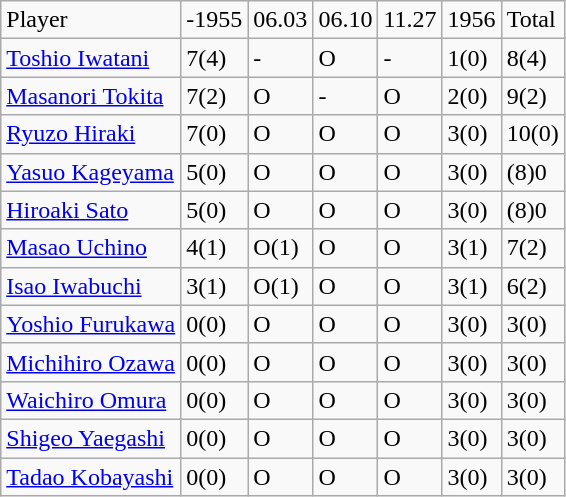<table class="wikitable" style="text-align:left;">
<tr>
<td>Player</td>
<td>-1955</td>
<td>06.03</td>
<td>06.10</td>
<td>11.27</td>
<td>1956</td>
<td>Total</td>
</tr>
<tr>
<td><a href='#'>Toshio Iwatani</a></td>
<td>7(4)</td>
<td>-</td>
<td>O</td>
<td>-</td>
<td>1(0)</td>
<td>8(4)</td>
</tr>
<tr>
<td><a href='#'>Masanori Tokita</a></td>
<td>7(2)</td>
<td>O</td>
<td>-</td>
<td>O</td>
<td>2(0)</td>
<td>9(2)</td>
</tr>
<tr>
<td><a href='#'>Ryuzo Hiraki</a></td>
<td>7(0)</td>
<td>O</td>
<td>O</td>
<td>O</td>
<td>3(0)</td>
<td>10(0)</td>
</tr>
<tr>
<td><a href='#'>Yasuo Kageyama</a></td>
<td>5(0)</td>
<td>O</td>
<td>O</td>
<td>O</td>
<td>3(0)</td>
<td>(8)0</td>
</tr>
<tr>
<td><a href='#'>Hiroaki Sato</a></td>
<td>5(0)</td>
<td>O</td>
<td>O</td>
<td>O</td>
<td>3(0)</td>
<td>(8)0</td>
</tr>
<tr>
<td><a href='#'>Masao Uchino</a></td>
<td>4(1)</td>
<td>O(1)</td>
<td>O</td>
<td>O</td>
<td>3(1)</td>
<td>7(2)</td>
</tr>
<tr>
<td><a href='#'>Isao Iwabuchi</a></td>
<td>3(1)</td>
<td>O(1)</td>
<td>O</td>
<td>O</td>
<td>3(1)</td>
<td>6(2)</td>
</tr>
<tr>
<td><a href='#'>Yoshio Furukawa</a></td>
<td>0(0)</td>
<td>O</td>
<td>O</td>
<td>O</td>
<td>3(0)</td>
<td>3(0)</td>
</tr>
<tr>
<td><a href='#'>Michihiro Ozawa</a></td>
<td>0(0)</td>
<td>O</td>
<td>O</td>
<td>O</td>
<td>3(0)</td>
<td>3(0)</td>
</tr>
<tr>
<td><a href='#'>Waichiro Omura</a></td>
<td>0(0)</td>
<td>O</td>
<td>O</td>
<td>O</td>
<td>3(0)</td>
<td>3(0)</td>
</tr>
<tr>
<td><a href='#'>Shigeo Yaegashi</a></td>
<td>0(0)</td>
<td>O</td>
<td>O</td>
<td>O</td>
<td>3(0)</td>
<td>3(0)</td>
</tr>
<tr>
<td><a href='#'>Tadao Kobayashi</a></td>
<td>0(0)</td>
<td>O</td>
<td>O</td>
<td>O</td>
<td>3(0)</td>
<td>3(0)</td>
</tr>
</table>
